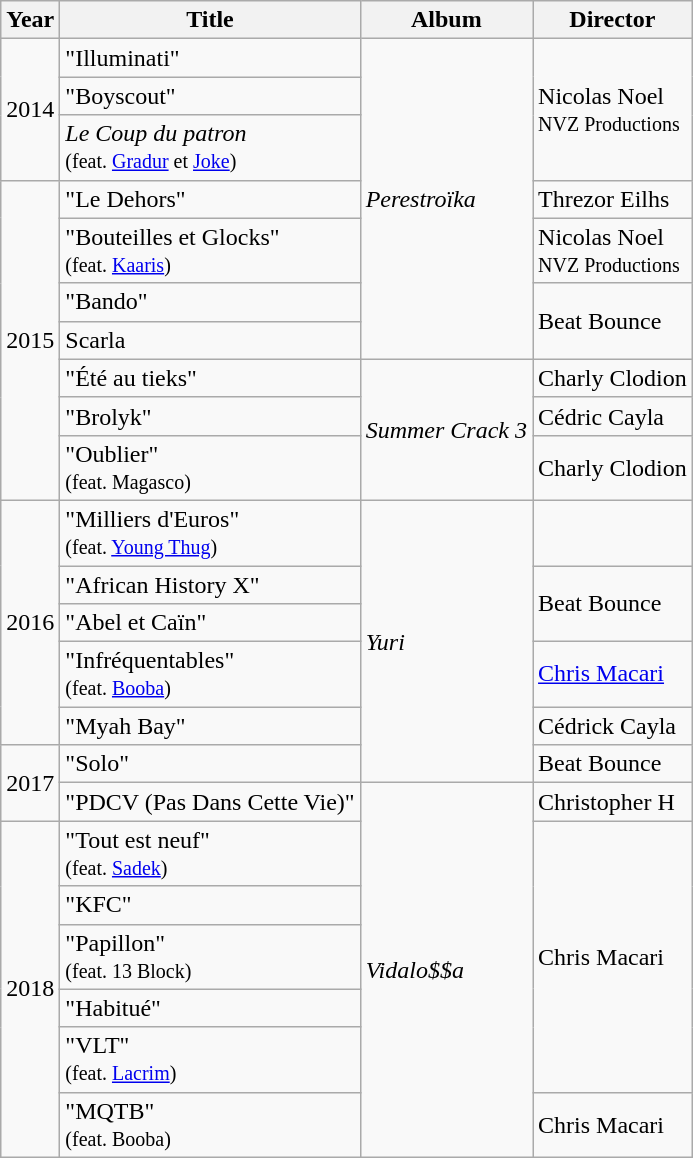<table class="wikitable">
<tr>
<th>Year</th>
<th>Title</th>
<th>Album</th>
<th>Director</th>
</tr>
<tr>
<td rowspan="3">2014</td>
<td>"Illuminati"</td>
<td rowspan="7"><em>Perestroïka</em></td>
<td rowspan="3">Nicolas Noel <br> <small>NVZ Productions</small></td>
</tr>
<tr>
<td>"Boyscout"</td>
</tr>
<tr>
<td><em>Le Coup du patron</em><br> <small>(feat. <a href='#'>Gradur</a> et <a href='#'>Joke</a>)</small></td>
</tr>
<tr>
<td rowspan="7">2015</td>
<td>"Le Dehors"</td>
<td>Threzor Eilhs</td>
</tr>
<tr>
<td>"Bouteilles et Glocks" <br> <small>(feat. <a href='#'>Kaaris</a>)</small></td>
<td>Nicolas Noel<br><small>NVZ Productions</small></td>
</tr>
<tr>
<td>"Bando"</td>
<td rowspan="2">Beat Bounce</td>
</tr>
<tr>
<td>Scarla</td>
</tr>
<tr>
<td>"Été au tieks"</td>
<td rowspan="3"><em>Summer Crack 3</em></td>
<td>Charly Clodion</td>
</tr>
<tr>
<td>"Brolyk"</td>
<td>Cédric Cayla</td>
</tr>
<tr>
<td>"Oublier" <br> <small>(feat. Magasco)</small></td>
<td>Charly Clodion</td>
</tr>
<tr>
<td rowspan="5">2016</td>
<td>"Milliers d'Euros" <br> <small>(feat. <a href='#'>Young Thug</a>)</small></td>
<td rowspan="6"><em>Yuri</em></td>
<td></td>
</tr>
<tr>
<td>"African History X"</td>
<td rowspan="2">Beat Bounce</td>
</tr>
<tr>
<td>"Abel et Caïn"</td>
</tr>
<tr>
<td>"Infréquentables" <br> <small>(feat. <a href='#'>Booba</a>)</small></td>
<td><a href='#'>Chris Macari</a></td>
</tr>
<tr>
<td>"Myah Bay"</td>
<td>Cédrick Cayla</td>
</tr>
<tr>
<td rowspan="2">2017</td>
<td>"Solo"</td>
<td>Beat Bounce</td>
</tr>
<tr>
<td>"PDCV (Pas Dans Cette Vie)"</td>
<td rowspan="7"><em>Vidalo$$a</em></td>
<td>Christopher H</td>
</tr>
<tr>
<td rowspan="6">2018</td>
<td>"Tout est neuf" <br> <small>(feat. <a href='#'>Sadek</a>)</small></td>
<td rowspan="5">Chris Macari</td>
</tr>
<tr>
<td>"KFC"</td>
</tr>
<tr>
<td>"Papillon" <br> <small>(feat. 13 Block)</small></td>
</tr>
<tr>
<td>"Habitué"</td>
</tr>
<tr>
<td>"VLT" <br> <small>(feat. <a href='#'>Lacrim</a>)</small></td>
</tr>
<tr>
<td>"MQTB" <br> <small>(feat. Booba)</small></td>
<td>Chris Macari</td>
</tr>
</table>
